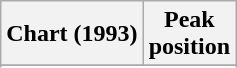<table class="wikitable sortable plainrowheaders" style="text-align:center">
<tr>
<th scope="col">Chart (1993)</th>
<th scope="col">Peak<br>position</th>
</tr>
<tr>
</tr>
<tr>
</tr>
</table>
